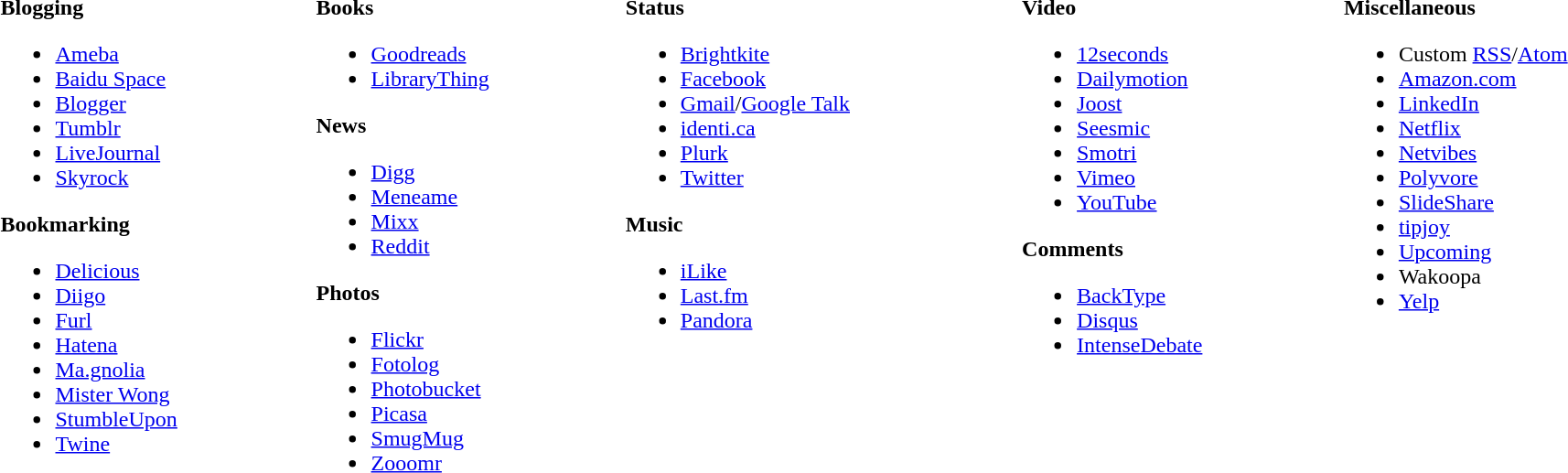<table width="100%" |>
<tr>
<td valign="top"><br><strong>Blogging</strong><ul><li><a href='#'>Ameba</a></li><li><a href='#'>Baidu Space</a></li><li><a href='#'>Blogger</a></li><li><a href='#'>Tumblr</a></li><li><a href='#'>LiveJournal</a></li><li><a href='#'>Skyrock</a></li></ul><strong>Bookmarking</strong><ul><li><a href='#'>Delicious</a></li><li><a href='#'>Diigo</a></li><li><a href='#'>Furl</a></li><li><a href='#'>Hatena</a></li><li><a href='#'>Ma.gnolia</a></li><li><a href='#'>Mister Wong</a></li><li><a href='#'>StumbleUpon</a></li><li><a href='#'>Twine</a></li></ul></td>
<td></td>
<td valign="top"><br><strong>Books</strong><ul><li><a href='#'>Goodreads</a></li><li><a href='#'>LibraryThing</a></li></ul><strong>News</strong><ul><li><a href='#'>Digg</a></li><li><a href='#'>Meneame</a></li><li><a href='#'>Mixx</a></li><li><a href='#'>Reddit</a></li></ul><strong>Photos</strong><ul><li><a href='#'>Flickr</a></li><li><a href='#'>Fotolog</a></li><li><a href='#'>Photobucket</a></li><li><a href='#'>Picasa</a></li><li><a href='#'>SmugMug</a></li><li><a href='#'>Zooomr</a></li></ul></td>
<td></td>
<td valign="top"><br><strong>Status</strong><ul><li><a href='#'>Brightkite</a></li><li><a href='#'>Facebook</a></li><li><a href='#'>Gmail</a>/<a href='#'>Google Talk</a></li><li><a href='#'>identi.ca</a></li><li><a href='#'>Plurk</a></li><li><a href='#'>Twitter</a></li></ul><strong>Music</strong><ul><li><a href='#'>iLike</a></li><li><a href='#'>Last.fm</a></li><li><a href='#'>Pandora</a></li></ul></td>
<td></td>
<td valign="top"><br><strong>Video</strong><ul><li><a href='#'>12seconds</a></li><li><a href='#'>Dailymotion</a></li><li><a href='#'>Joost</a></li><li><a href='#'>Seesmic</a></li><li><a href='#'>Smotri</a></li><li><a href='#'>Vimeo</a></li><li><a href='#'>YouTube</a></li></ul><strong>Comments</strong><ul><li><a href='#'>BackType</a></li><li><a href='#'>Disqus</a></li><li><a href='#'>IntenseDebate</a></li></ul></td>
<td></td>
<td valign="top"><br><strong>Miscellaneous</strong><ul><li>Custom <a href='#'>RSS</a>/<a href='#'>Atom</a></li><li><a href='#'>Amazon.com</a></li><li><a href='#'>LinkedIn</a></li><li><a href='#'>Netflix</a></li><li><a href='#'>Netvibes</a></li><li><a href='#'>Polyvore</a></li><li><a href='#'>SlideShare</a></li><li><a href='#'>tipjoy</a></li><li><a href='#'>Upcoming</a></li><li>Wakoopa</li><li><a href='#'>Yelp</a></li></ul></td>
</tr>
</table>
